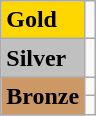<table class="wikitable">
<tr>
<td bgcolor="gold"><strong>Gold</strong></td>
<td></td>
</tr>
<tr>
<td bgcolor="silver"><strong>Silver</strong></td>
<td></td>
</tr>
<tr>
<td rowspan="2" bgcolor="#cc9966"><strong>Bronze</strong></td>
<td></td>
</tr>
<tr>
<td></td>
</tr>
</table>
